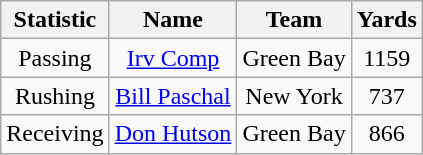<table class="wikitable">
<tr>
<th>Statistic</th>
<th>Name</th>
<th>Team</th>
<th>Yards</th>
</tr>
<tr align="center">
<td>Passing</td>
<td><a href='#'>Irv Comp</a></td>
<td>Green Bay</td>
<td>1159</td>
</tr>
<tr align="center">
<td>Rushing</td>
<td><a href='#'>Bill Paschal</a></td>
<td>New York</td>
<td>737</td>
</tr>
<tr align="center">
<td>Receiving</td>
<td><a href='#'>Don Hutson</a></td>
<td>Green Bay</td>
<td>866</td>
</tr>
</table>
